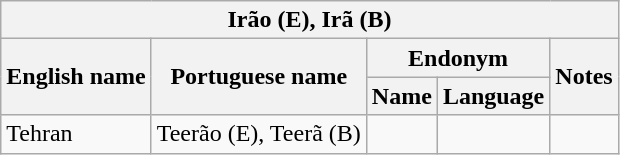<table class="wikitable sortable">
<tr>
<th colspan="5"> Irão (E), Irã (B)</th>
</tr>
<tr>
<th rowspan="2">English name</th>
<th rowspan="2">Portuguese name</th>
<th colspan="2">Endonym</th>
<th rowspan="2">Notes</th>
</tr>
<tr>
<th>Name</th>
<th>Language</th>
</tr>
<tr>
<td>Tehran</td>
<td>Teerão (E), Teerã (B)</td>
<td></td>
<td></td>
<td></td>
</tr>
</table>
